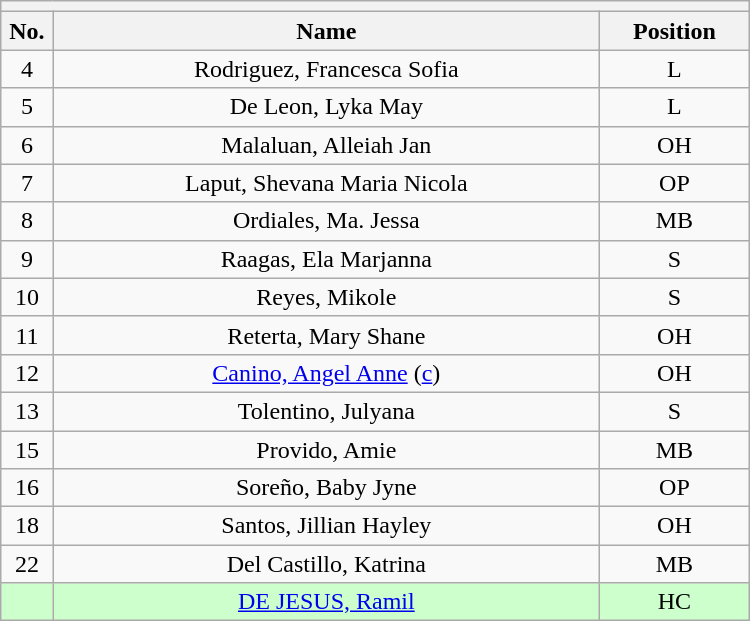<table class="wikitable mw-collapsible mw-collapsed" style="text-align:center; width:500px; border:none">
<tr>
<th style="text-align:center" colspan="3"></th>
</tr>
<tr>
<th style="width:7%">No.</th>
<th>Name</th>
<th style="width:20%">Position</th>
</tr>
<tr>
<td>4</td>
<td>Rodriguez, Francesca Sofia</td>
<td>L</td>
</tr>
<tr>
<td>5</td>
<td>De Leon, Lyka May</td>
<td>L</td>
</tr>
<tr>
<td>6</td>
<td>Malaluan, Alleiah Jan</td>
<td>OH</td>
</tr>
<tr>
<td>7</td>
<td>Laput, Shevana Maria Nicola</td>
<td>OP</td>
</tr>
<tr>
<td>8</td>
<td>Ordiales, Ma. Jessa</td>
<td>MB</td>
</tr>
<tr>
<td>9</td>
<td>Raagas, Ela Marjanna</td>
<td>S</td>
</tr>
<tr>
<td>10</td>
<td>Reyes, Mikole</td>
<td>S</td>
</tr>
<tr>
<td>11</td>
<td>Reterta, Mary Shane</td>
<td>OH</td>
</tr>
<tr>
<td>12</td>
<td><a href='#'>Canino, Angel Anne</a> (<a href='#'>c</a>)</td>
<td>OH</td>
</tr>
<tr>
<td>13</td>
<td>Tolentino, Julyana</td>
<td>S</td>
</tr>
<tr>
<td>15</td>
<td>Provido, Amie</td>
<td>MB</td>
</tr>
<tr>
<td>16</td>
<td>Soreño, Baby Jyne</td>
<td>OP</td>
</tr>
<tr>
<td>18</td>
<td>Santos, Jillian Hayley</td>
<td>OH</td>
</tr>
<tr>
<td>22</td>
<td>Del Castillo, Katrina</td>
<td>MB</td>
</tr>
<tr bgcolor=#CCFFCC>
<td></td>
<td><a href='#'>DE JESUS, Ramil</a></td>
<td>HC</td>
</tr>
<tr bgcolor=#CCFFCC>
</tr>
</table>
